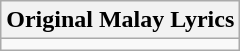<table class="wikitable" style="text-align:center;">
<tr>
<th style="text-align:center;">Original Malay Lyrics</th>
</tr>
<tr>
<td></td>
</tr>
</table>
